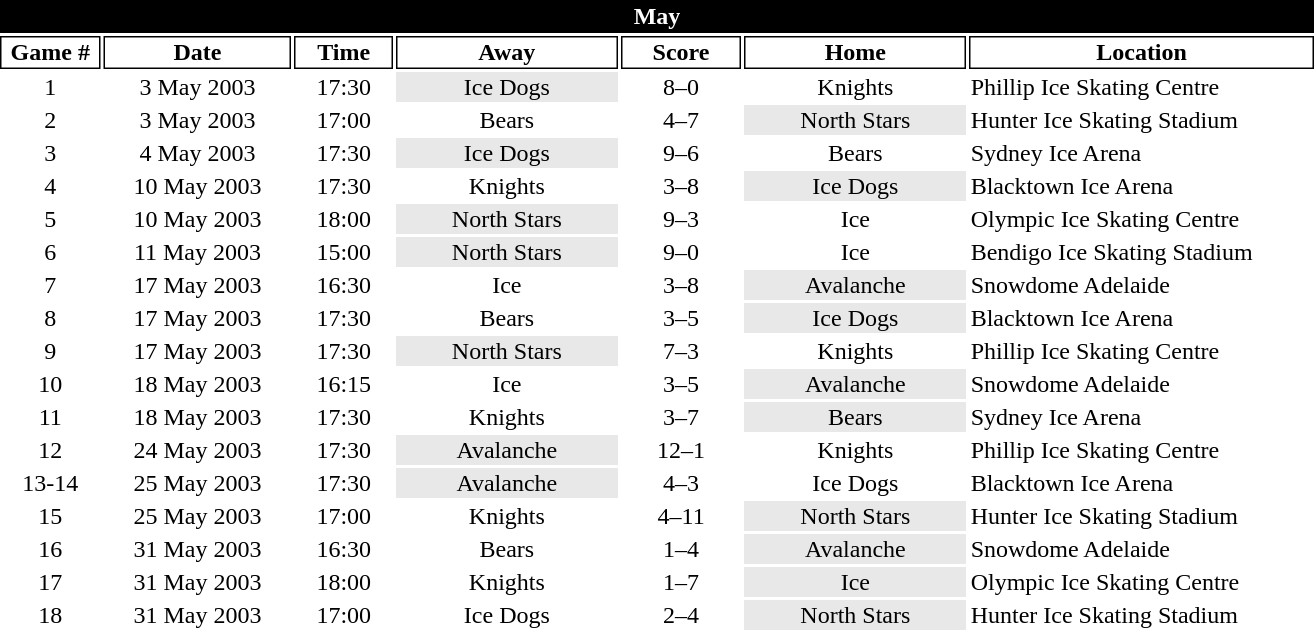<table class="toccolours" style="width:55em;text-align: center">
<tr>
<th colspan="7" style="background:#000000;color:white;border:#000000 1px solid">May</th>
</tr>
<tr>
<th style="background:#FFFFFF;color:black;border:#000000 1px solid; width: 40px">Game #</th>
<th style="background:#FFFFFF;color:black;border:#000000 1px solid; width: 80px">Date</th>
<th style="background:#FFFFFF;color:black;border:#000000 1px solid; width: 40px">Time</th>
<th style="background:#FFFFFF;color:black;border:#000000 1px solid; width: 95px">Away</th>
<th style="background:#FFFFFF;color:black;border:#000000 1px solid; width: 50px">Score</th>
<th style="background:#FFFFFF;color:black;border:#000000 1px solid; width: 95px">Home</th>
<th style="background:#FFFFFF;color:black;border:#000000 1px solid; width: 150px">Location</th>
</tr>
<tr>
<td>1</td>
<td>3 May 2003</td>
<td>17:30</td>
<td bgcolor="#e8e8e8">Ice Dogs</td>
<td>8–0</td>
<td>Knights</td>
<td align="left">Phillip Ice Skating Centre</td>
</tr>
<tr>
<td>2</td>
<td>3 May 2003</td>
<td>17:00</td>
<td>Bears</td>
<td>4–7</td>
<td bgcolor="#e8e8e8">North Stars</td>
<td align="left">Hunter Ice Skating Stadium</td>
</tr>
<tr>
<td>3</td>
<td>4 May 2003</td>
<td>17:30</td>
<td bgcolor="#e8e8e8">Ice Dogs</td>
<td>9–6</td>
<td>Bears</td>
<td align="left">Sydney Ice Arena</td>
</tr>
<tr>
<td>4</td>
<td>10 May 2003</td>
<td>17:30</td>
<td>Knights</td>
<td>3–8</td>
<td bgcolor="#e8e8e8">Ice Dogs</td>
<td align="left">Blacktown Ice Arena</td>
</tr>
<tr>
<td>5</td>
<td>10 May 2003</td>
<td>18:00</td>
<td bgcolor="#e8e8e8">North Stars</td>
<td>9–3</td>
<td>Ice</td>
<td align="left">Olympic Ice Skating Centre</td>
</tr>
<tr>
<td>6</td>
<td>11 May 2003</td>
<td>15:00</td>
<td bgcolor="#e8e8e8">North Stars</td>
<td>9–0</td>
<td>Ice</td>
<td align="left">Bendigo Ice Skating Stadium</td>
</tr>
<tr>
<td>7</td>
<td>17 May 2003</td>
<td>16:30</td>
<td>Ice</td>
<td>3–8</td>
<td bgcolor="#e8e8e8">Avalanche</td>
<td align="left">Snowdome Adelaide</td>
</tr>
<tr>
<td>8</td>
<td>17 May 2003</td>
<td>17:30</td>
<td>Bears</td>
<td>3–5</td>
<td bgcolor="#e8e8e8">Ice Dogs</td>
<td align="left">Blacktown Ice Arena</td>
</tr>
<tr>
<td>9</td>
<td>17 May 2003</td>
<td>17:30</td>
<td bgcolor="#e8e8e8">North Stars</td>
<td>7–3</td>
<td>Knights</td>
<td align="left">Phillip Ice Skating Centre</td>
</tr>
<tr>
<td>10</td>
<td>18 May 2003</td>
<td>16:15</td>
<td>Ice</td>
<td>3–5</td>
<td bgcolor="#e8e8e8">Avalanche</td>
<td align="left">Snowdome Adelaide</td>
</tr>
<tr>
<td>11</td>
<td>18 May 2003</td>
<td>17:30</td>
<td>Knights</td>
<td>3–7</td>
<td bgcolor="#e8e8e8">Bears</td>
<td align="left">Sydney Ice Arena</td>
</tr>
<tr>
<td>12</td>
<td>24 May 2003</td>
<td>17:30</td>
<td bgcolor="#e8e8e8">Avalanche</td>
<td>12–1</td>
<td>Knights</td>
<td align="left">Phillip Ice Skating Centre</td>
</tr>
<tr>
<td>13-14</td>
<td>25 May 2003</td>
<td>17:30</td>
<td bgcolor="#e8e8e8">Avalanche</td>
<td>4–3</td>
<td>Ice Dogs</td>
<td align="left">Blacktown Ice Arena</td>
</tr>
<tr>
<td>15</td>
<td>25 May 2003</td>
<td>17:00</td>
<td>Knights</td>
<td>4–11</td>
<td bgcolor="#e8e8e8">North Stars</td>
<td align="left">Hunter Ice Skating Stadium</td>
</tr>
<tr>
<td>16</td>
<td>31 May 2003</td>
<td>16:30</td>
<td>Bears</td>
<td>1–4</td>
<td bgcolor="#e8e8e8">Avalanche</td>
<td align="left">Snowdome Adelaide</td>
</tr>
<tr>
<td>17</td>
<td>31 May 2003</td>
<td>18:00</td>
<td>Knights</td>
<td>1–7</td>
<td bgcolor="#e8e8e8">Ice</td>
<td align="left">Olympic Ice Skating Centre</td>
</tr>
<tr>
<td>18</td>
<td>31 May 2003</td>
<td>17:00</td>
<td>Ice Dogs</td>
<td>2–4</td>
<td bgcolor="#e8e8e8">North Stars</td>
<td align="left">Hunter Ice Skating Stadium</td>
</tr>
<tr>
</tr>
</table>
